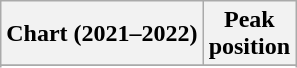<table class="wikitable sortable plainrowheaders" style="text-align:center;">
<tr>
<th>Chart (2021–2022)</th>
<th>Peak<br>position</th>
</tr>
<tr>
</tr>
<tr>
</tr>
<tr>
</tr>
<tr>
</tr>
</table>
